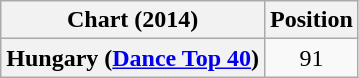<table class="wikitable plainrowheaders">
<tr>
<th scope="col">Chart (2014)</th>
<th scope="col">Position</th>
</tr>
<tr>
<th scope="row">Hungary (<a href='#'>Dance Top 40</a>)</th>
<td align="center">91</td>
</tr>
</table>
